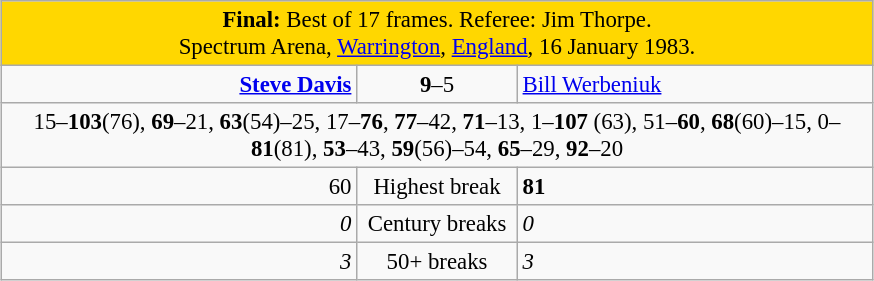<table class="wikitable" style="font-size: 95%; margin: 1em auto 1em auto;">
<tr>
<td colspan="3" align="center" bgcolor="#ffd700"><strong>Final:</strong> Best of 17 frames. Referee: Jim Thorpe.<br> Spectrum Arena, <a href='#'>Warrington</a>, <a href='#'>England</a>, 16 January 1983.</td>
</tr>
<tr>
<td width="230" align="right"><strong><a href='#'>Steve Davis</a></strong> <br></td>
<td width="100" align="center"><strong>9</strong>–5</td>
<td width="230"><a href='#'>Bill Werbeniuk</a> <br></td>
</tr>
<tr>
<td colspan="3" align="center" style="font-size: 100%">15–<strong>103</strong>(76), <strong>69</strong>–21, <strong>63</strong>(54)–25, 17–<strong>76</strong>, <strong>77</strong>–42, <strong>71</strong>–13, 1–<strong>107</strong> (63), 51–<strong>60</strong>, <strong>68</strong>(60)–15, 0–<strong>81</strong>(81), <strong>53</strong>–43, <strong>59</strong>(56)–54, <strong>65</strong>–29, <strong>92</strong>–20</td>
</tr>
<tr>
<td align="right">60</td>
<td align="center">Highest break</td>
<td><strong>81</strong></td>
</tr>
<tr>
<td align="right"><em>0</em></td>
<td align="center">Century breaks</td>
<td><em>0</em></td>
</tr>
<tr>
<td align="right"><em>3</em></td>
<td align="center">50+ breaks</td>
<td><em>3</em></td>
</tr>
</table>
